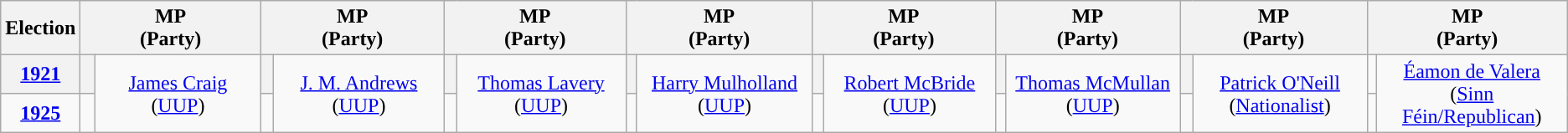<table class="wikitable" style="text-align:center">
<tr>
<th>Election</th>
<th scope="col" width="150" colspan = "2">MP<br> (Party)</th>
<th scope="col" width="150" colspan = "2">MP<br> (Party)</th>
<th scope="col" width="150" colspan = "2">MP<br> (Party)</th>
<th scope="col" width="150" colspan = "2">MP<br> (Party)</th>
<th scope="col" width="150" colspan = "2">MP<br> (Party)</th>
<th scope="col" width="150" colspan = "2">MP<br> (Party)</th>
<th scope="col" width="150" colspan = "2">MP<br> (Party)</th>
<th scope="col" width="150" colspan = "2">MP<br> (Party)</th>
</tr>
<tr>
<th><a href='#'>1921</a></th>
<th style="background-color: "></th>
<td rowspan="2"><a href='#'>James Craig</a><br> (<a href='#'>UUP</a>)</td>
<th style="background-color: "></th>
<td rowspan="2"><a href='#'>J. M. Andrews</a><br> (<a href='#'>UUP</a>)</td>
<th style="background-color: "></th>
<td rowspan="2"><a href='#'>Thomas Lavery</a><br> (<a href='#'>UUP</a>)</td>
<th style="background-color: "></th>
<td rowspan="2"><a href='#'>Harry Mulholland</a><br> (<a href='#'>UUP</a>)</td>
<th style="background-color: "></th>
<td rowspan="2"><a href='#'>Robert McBride</a><br> (<a href='#'>UUP</a>)</td>
<th style="background-color: "></th>
<td rowspan="2"><a href='#'>Thomas McMullan</a><br> (<a href='#'>UUP</a>)</td>
<th style="background-color: "></th>
<td rowspan="2"><a href='#'>Patrick O'Neill</a><br> (<a href='#'>Nationalist</a>)</td>
<td style="background-color: "></td>
<td rowspan="2"><a href='#'>Éamon de Valera</a><br> (<a href='#'>Sinn Féin/Republican</a>)</td>
</tr>
<tr>
<td><strong><a href='#'>1925</a></strong></td>
</tr>
</table>
